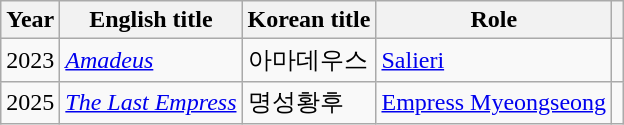<table class="wikitable sortable plainrowheaders">
<tr>
<th scope="col">Year</th>
<th scope="col">English title</th>
<th scope="col">Korean title</th>
<th scope="col">Role</th>
<th scope="col" class="unsortable"></th>
</tr>
<tr>
<td>2023</td>
<td><em><a href='#'>Amadeus</a></em></td>
<td>아마데우스</td>
<td><a href='#'>Salieri</a></td>
<td></td>
</tr>
<tr>
<td>2025</td>
<td><em><a href='#'>The Last Empress</a></em></td>
<td>명성황후</td>
<td><a href='#'>Empress Myeongseong</a></td>
</tr>
</table>
